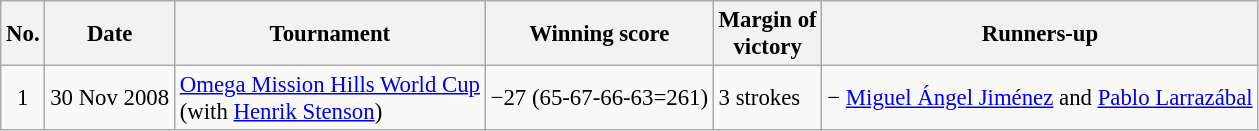<table class="wikitable" style="font-size:95%;">
<tr>
<th>No.</th>
<th>Date</th>
<th>Tournament</th>
<th>Winning score</th>
<th>Margin of<br>victory</th>
<th>Runners-up</th>
</tr>
<tr>
<td align=center>1</td>
<td align=right>30 Nov 2008</td>
<td><a href='#'>Omega Mission Hills World Cup</a><br>(with  <a href='#'>Henrik Stenson</a>)</td>
<td>−27 (65-67-66-63=261)</td>
<td>3 strokes</td>
<td> − <a href='#'>Miguel Ángel Jiménez</a> and <a href='#'>Pablo Larrazábal</a></td>
</tr>
</table>
